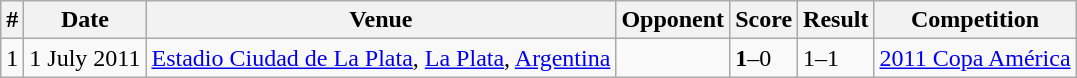<table class="wikitable">
<tr>
<th>#</th>
<th>Date</th>
<th>Venue</th>
<th>Opponent</th>
<th>Score</th>
<th>Result</th>
<th>Competition</th>
</tr>
<tr>
<td>1</td>
<td>1 July 2011</td>
<td><a href='#'>Estadio Ciudad de La Plata</a>, <a href='#'>La Plata</a>, <a href='#'>Argentina</a></td>
<td></td>
<td><strong>1</strong>–0</td>
<td>1–1</td>
<td><a href='#'>2011 Copa América</a></td>
</tr>
</table>
